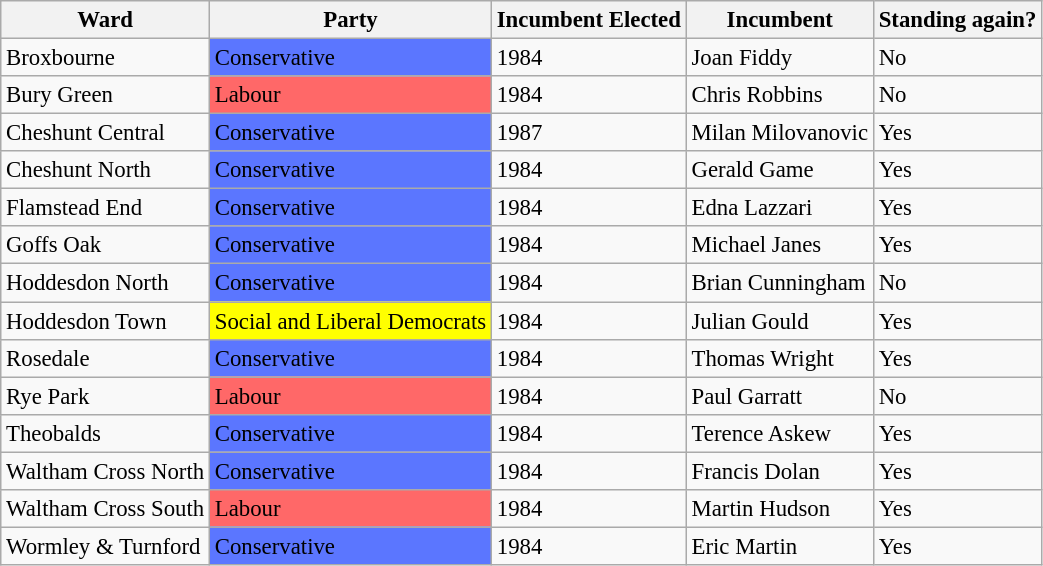<table class="wikitable" style="font-size: 95%;">
<tr>
<th>Ward</th>
<th>Party</th>
<th>Incumbent Elected</th>
<th>Incumbent</th>
<th>Standing again?</th>
</tr>
<tr>
<td>Broxbourne</td>
<td bgcolor="5B76FF">Conservative</td>
<td>1984</td>
<td>Joan Fiddy</td>
<td>No</td>
</tr>
<tr>
<td>Bury Green</td>
<td bgcolor="FF6868">Labour</td>
<td>1984</td>
<td>Chris Robbins</td>
<td>No</td>
</tr>
<tr>
<td>Cheshunt Central</td>
<td bgcolor="5B76FF">Conservative</td>
<td>1987</td>
<td>Milan Milovanovic</td>
<td>Yes</td>
</tr>
<tr>
<td>Cheshunt North</td>
<td bgcolor="5B76FF">Conservative</td>
<td>1984</td>
<td>Gerald Game</td>
<td>Yes</td>
</tr>
<tr>
<td>Flamstead End</td>
<td bgcolor="5B76FF">Conservative</td>
<td>1984</td>
<td>Edna Lazzari</td>
<td>Yes</td>
</tr>
<tr>
<td>Goffs Oak</td>
<td bgcolor="5B76FF">Conservative</td>
<td>1984</td>
<td>Michael Janes</td>
<td>Yes</td>
</tr>
<tr>
<td>Hoddesdon North</td>
<td bgcolor="5B76FF">Conservative</td>
<td>1984</td>
<td>Brian Cunningham</td>
<td>No</td>
</tr>
<tr>
<td>Hoddesdon Town</td>
<td bgcolor=yellow>Social and Liberal Democrats</td>
<td>1984</td>
<td>Julian Gould</td>
<td>Yes</td>
</tr>
<tr>
<td>Rosedale</td>
<td bgcolor="5B76FF">Conservative</td>
<td>1984</td>
<td>Thomas Wright</td>
<td>Yes</td>
</tr>
<tr>
<td>Rye Park</td>
<td bgcolor="FF6868">Labour</td>
<td>1984</td>
<td>Paul Garratt</td>
<td>No</td>
</tr>
<tr>
<td>Theobalds</td>
<td bgcolor="5B76FF">Conservative</td>
<td>1984</td>
<td>Terence Askew</td>
<td>Yes</td>
</tr>
<tr>
<td>Waltham Cross North</td>
<td bgcolor="5B76FF">Conservative</td>
<td>1984</td>
<td>Francis Dolan</td>
<td>Yes</td>
</tr>
<tr>
<td>Waltham Cross South</td>
<td bgcolor="FF6868">Labour</td>
<td>1984</td>
<td>Martin Hudson</td>
<td>Yes</td>
</tr>
<tr>
<td>Wormley & Turnford</td>
<td bgcolor="5B76FF">Conservative</td>
<td>1984</td>
<td>Eric Martin</td>
<td>Yes </td>
</tr>
</table>
